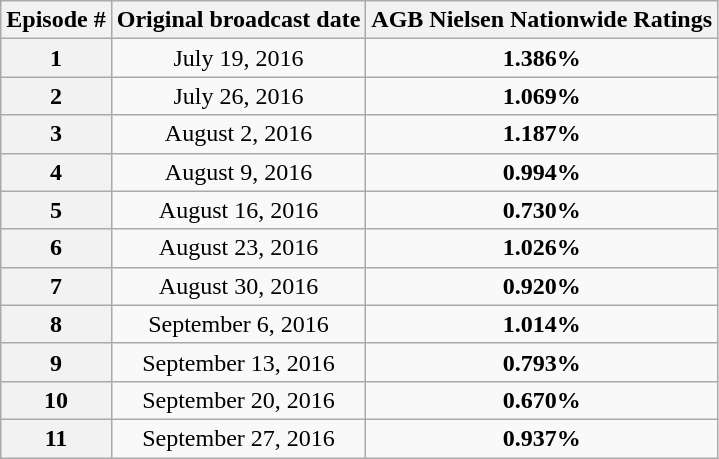<table class=wikitable style="text-align:center">
<tr>
<th>Episode #</th>
<th>Original broadcast date</th>
<th>AGB Nielsen Nationwide Ratings</th>
</tr>
<tr>
<th>1</th>
<td>July 19, 2016</td>
<td><span><strong>1.386%</strong></span></td>
</tr>
<tr>
<th>2</th>
<td>July 26, 2016</td>
<td><strong>1.069%</strong></td>
</tr>
<tr>
<th>3</th>
<td>August 2, 2016</td>
<td><strong>1.187%</strong></td>
</tr>
<tr>
<th>4</th>
<td>August 9, 2016</td>
<td><strong>0.994%</strong></td>
</tr>
<tr>
<th>5</th>
<td>August 16, 2016</td>
<td><strong>0.730%</strong></td>
</tr>
<tr>
<th>6</th>
<td>August 23, 2016</td>
<td><strong>1.026%</strong></td>
</tr>
<tr>
<th>7</th>
<td>August 30, 2016</td>
<td><strong>0.920%</strong></td>
</tr>
<tr>
<th>8</th>
<td>September 6, 2016</td>
<td><strong>1.014%</strong></td>
</tr>
<tr>
<th>9</th>
<td>September 13, 2016</td>
<td><strong>0.793%</strong></td>
</tr>
<tr>
<th>10</th>
<td>September 20, 2016</td>
<td><span><strong>0.670%</strong></span></td>
</tr>
<tr>
<th>11</th>
<td>September 27, 2016</td>
<td><strong>0.937%</strong></td>
</tr>
</table>
